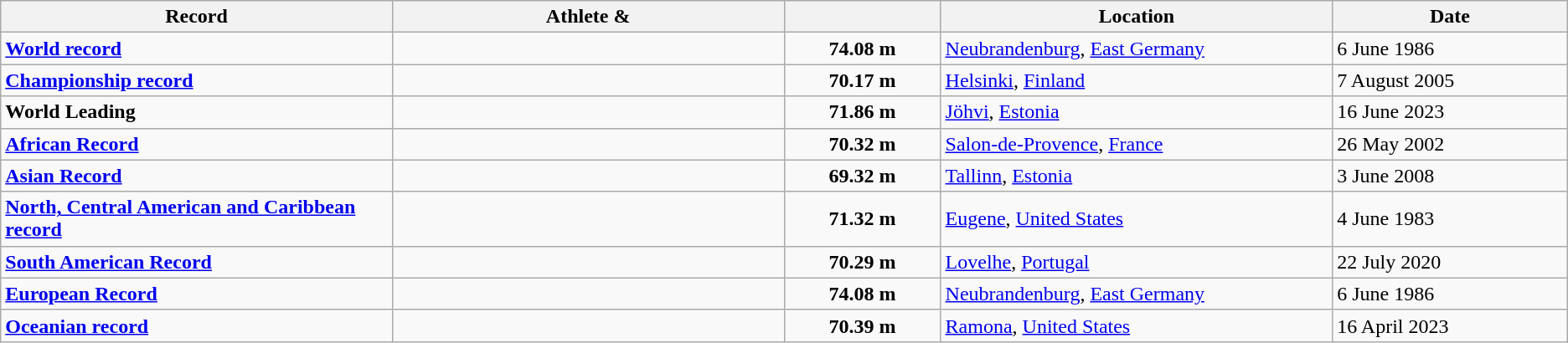<table class="wikitable">
<tr>
<th width=25% align=center>Record</th>
<th width=25% align=center>Athlete & </th>
<th width=10% align=center></th>
<th width=25% align=center>Location</th>
<th width=15% align=center>Date</th>
</tr>
<tr>
<td><strong><a href='#'>World record</a></strong></td>
<td></td>
<td align=center><strong>74.08 m</strong></td>
<td><a href='#'>Neubrandenburg</a>, <a href='#'>East Germany</a></td>
<td>6 June 1986</td>
</tr>
<tr>
<td><strong><a href='#'>Championship record</a></strong></td>
<td></td>
<td align=center><strong>70.17 m</strong></td>
<td><a href='#'>Helsinki</a>, <a href='#'>Finland</a></td>
<td>7 August 2005</td>
</tr>
<tr>
<td><strong>World Leading</strong></td>
<td></td>
<td align=center><strong>71.86 m</strong></td>
<td><a href='#'>Jöhvi</a>, <a href='#'>Estonia</a></td>
<td>16 June 2023</td>
</tr>
<tr>
<td><strong><a href='#'>African Record</a></strong></td>
<td></td>
<td align=center><strong>70.32 m</strong></td>
<td><a href='#'>Salon-de-Provence</a>, <a href='#'>France</a></td>
<td>26 May 2002</td>
</tr>
<tr>
<td><strong><a href='#'>Asian Record</a></strong></td>
<td></td>
<td align=center><strong>69.32 m</strong></td>
<td><a href='#'>Tallinn</a>, <a href='#'>Estonia</a></td>
<td>3 June 2008</td>
</tr>
<tr>
<td><strong><a href='#'>North, Central American and Caribbean record</a></strong></td>
<td></td>
<td align=center><strong>71.32 m</strong></td>
<td><a href='#'>Eugene</a>, <a href='#'>United States</a></td>
<td>4 June 1983</td>
</tr>
<tr>
<td><strong><a href='#'>South American Record</a></strong></td>
<td></td>
<td align=center><strong>70.29 m</strong></td>
<td><a href='#'>Lovelhe</a>, <a href='#'>Portugal</a></td>
<td>22 July 2020</td>
</tr>
<tr>
<td><strong><a href='#'>European Record</a></strong></td>
<td></td>
<td align=center><strong>74.08 m</strong></td>
<td><a href='#'>Neubrandenburg</a>, <a href='#'>East Germany</a></td>
<td>6 June 1986</td>
</tr>
<tr>
<td><strong><a href='#'>Oceanian record</a></strong></td>
<td></td>
<td align=center><strong>70.39 m</strong></td>
<td><a href='#'>Ramona</a>, <a href='#'>United States</a></td>
<td>16 April 2023</td>
</tr>
</table>
